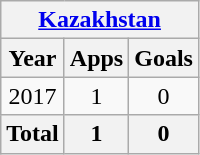<table class="wikitable" style="text-align:center">
<tr>
<th colspan=3><a href='#'>Kazakhstan</a></th>
</tr>
<tr>
<th>Year</th>
<th>Apps</th>
<th>Goals</th>
</tr>
<tr>
<td>2017</td>
<td>1</td>
<td>0</td>
</tr>
<tr>
<th>Total</th>
<th>1</th>
<th>0</th>
</tr>
</table>
